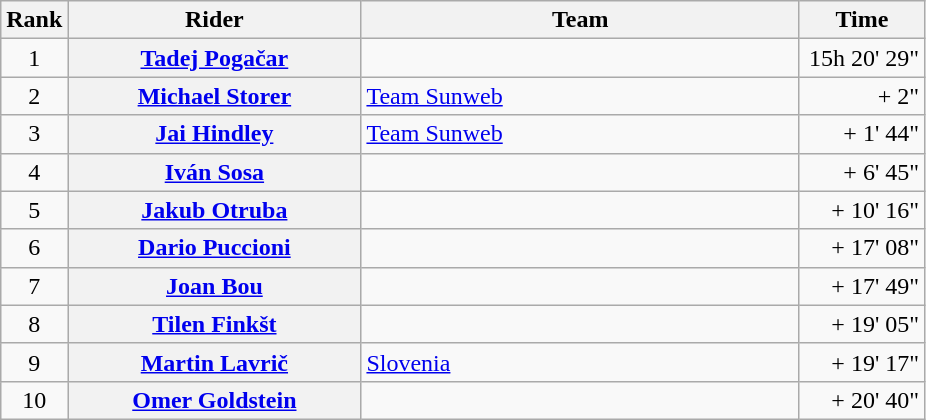<table class="wikitable plainrowheaders">
<tr>
<th>Rank</th>
<th>Rider</th>
<th>Team</th>
<th>Time</th>
</tr>
<tr>
<td style="text-align:center;">1</td>
<th scope="row" width=188px> <a href='#'>Tadej Pogačar</a> </th>
<td width=285px></td>
<td width=76px style="text-align:right;">15h 20' 29"</td>
</tr>
<tr>
<td style="text-align:center;">2</td>
<th scope="row"> <a href='#'>Michael Storer</a></th>
<td><a href='#'>Team Sunweb</a></td>
<td style="text-align:right;">+ 2"</td>
</tr>
<tr>
<td style="text-align:center;">3</td>
<th scope="row"> <a href='#'>Jai Hindley</a></th>
<td><a href='#'>Team Sunweb</a></td>
<td style="text-align:right;">+ 1' 44"</td>
</tr>
<tr>
<td style="text-align:center;">4</td>
<th scope="row"> <a href='#'>Iván Sosa</a></th>
<td width=200px></td>
<td style="text-align:right;">+ 6' 45"</td>
</tr>
<tr>
<td style="text-align:center;">5</td>
<th scope="row"> <a href='#'>Jakub Otruba</a></th>
<td width=200px></td>
<td style="text-align:right;">+ 10' 16"</td>
</tr>
<tr>
<td style="text-align:center;">6</td>
<th scope="row"> <a href='#'>Dario Puccioni</a></th>
<td width=200px></td>
<td style="text-align:right;">+ 17' 08"</td>
</tr>
<tr>
<td style="text-align:center;">7</td>
<th scope="row"> <a href='#'>Joan Bou</a></th>
<td width=200px></td>
<td style="text-align:right;">+ 17' 49"</td>
</tr>
<tr>
<td style="text-align:center;">8</td>
<th scope="row"> <a href='#'>Tilen Finkšt</a></th>
<td></td>
<td style="text-align:right;">+ 19' 05"</td>
</tr>
<tr>
<td style="text-align:center;">9</td>
<th scope="row"> <a href='#'>Martin Lavrič</a></th>
<td><a href='#'>Slovenia</a></td>
<td style="text-align:right;">+ 19' 17"</td>
</tr>
<tr>
<td style="text-align:center;">10</td>
<th scope="row"> <a href='#'>Omer Goldstein</a></th>
<td></td>
<td style="text-align:right;">+ 20' 40"</td>
</tr>
</table>
